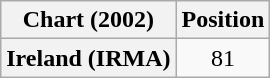<table class="wikitable plainrowheaders" style="text-align:center">
<tr>
<th scope="col">Chart (2002)</th>
<th scope="col">Position</th>
</tr>
<tr>
<th scope="row">Ireland (IRMA)</th>
<td>81</td>
</tr>
</table>
